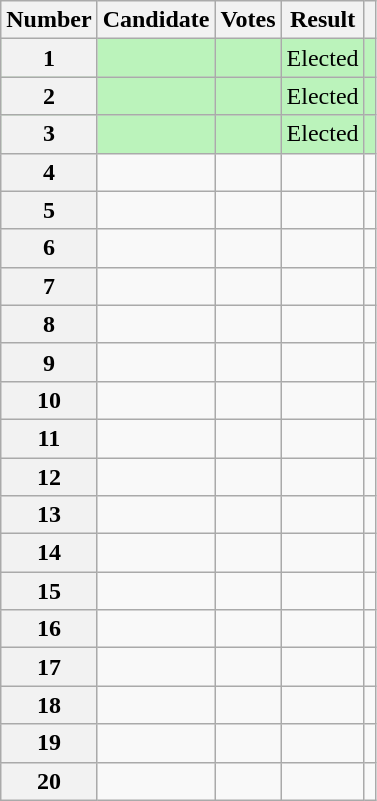<table class="wikitable sortable">
<tr>
<th scope="col">Number</th>
<th scope="col">Candidate</th>
<th scope="col">Votes</th>
<th scope="col">Result</th>
<th scope="col" class="unsortable"></th>
</tr>
<tr bgcolor=bbf3bb>
<th scope="row">1</th>
<td></td>
<td align="right"></td>
<td>Elected</td>
<td></td>
</tr>
<tr bgcolor=bbf3bb>
<th scope="row">2</th>
<td></td>
<td align="right"></td>
<td>Elected</td>
<td></td>
</tr>
<tr bgcolor=bbf3bb>
<th scope="row">3</th>
<td></td>
<td align="right"></td>
<td>Elected</td>
<td></td>
</tr>
<tr>
<th scope="row">4</th>
<td></td>
<td align="right"></td>
<td></td>
<td></td>
</tr>
<tr>
<th scope="row">5</th>
<td></td>
<td align="right"></td>
<td></td>
<td></td>
</tr>
<tr>
<th scope="row">6</th>
<td></td>
<td align="right"></td>
<td></td>
<td></td>
</tr>
<tr>
<th scope="row">7</th>
<td></td>
<td align="right"></td>
<td></td>
<td></td>
</tr>
<tr>
<th scope="row">8</th>
<td></td>
<td align="right"></td>
<td></td>
<td></td>
</tr>
<tr>
<th scope="row">9</th>
<td></td>
<td align="right"></td>
<td></td>
<td></td>
</tr>
<tr>
<th scope="row">10</th>
<td></td>
<td align="right"></td>
<td></td>
<td></td>
</tr>
<tr>
<th scope="row">11</th>
<td></td>
<td align="right"></td>
<td></td>
<td></td>
</tr>
<tr>
<th scope="row">12</th>
<td></td>
<td align="right"></td>
<td></td>
<td></td>
</tr>
<tr>
<th scope="row">13</th>
<td></td>
<td align="right"></td>
<td></td>
<td></td>
</tr>
<tr>
<th scope="row">14</th>
<td></td>
<td align="right"></td>
<td></td>
<td></td>
</tr>
<tr>
<th scope="row">15</th>
<td></td>
<td align="right"></td>
<td></td>
<td></td>
</tr>
<tr>
<th scope="row">16</th>
<td></td>
<td align="right"></td>
<td></td>
<td></td>
</tr>
<tr>
<th scope="row">17</th>
<td></td>
<td align="right"></td>
<td></td>
<td></td>
</tr>
<tr>
<th scope="row">18</th>
<td></td>
<td align="right"></td>
<td></td>
<td></td>
</tr>
<tr>
<th scope="row">19</th>
<td></td>
<td align="right"></td>
<td></td>
<td></td>
</tr>
<tr>
<th scope="row">20</th>
<td></td>
<td align="right"></td>
<td></td>
<td></td>
</tr>
</table>
